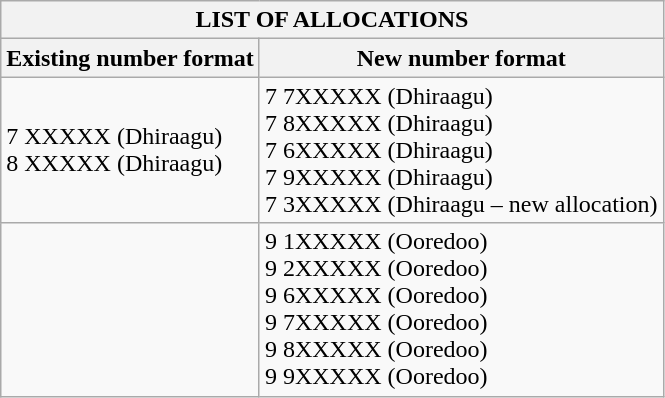<table class="wikitable" border=1>
<tr>
<th colspan="2">LIST OF ALLOCATIONS</th>
</tr>
<tr>
<th>Existing number format</th>
<th>New number format</th>
</tr>
<tr>
<td>7 XXXXX (Dhiraagu)<br>8 XXXXX (Dhiraagu)</td>
<td>7 7XXXXX (Dhiraagu)<br>7 8XXXXX (Dhiraagu)<br>7 6XXXXX (Dhiraagu)<br>7 9XXXXX (Dhiraagu)<br>7 3XXXXX (Dhiraagu – new allocation)</td>
</tr>
<tr>
<td></td>
<td>9 1XXXXX (Ooredoo)<br>9 2XXXXX (Ooredoo)<br>9 6XXXXX (Ooredoo)<br>9 7XXXXX (Ooredoo)<br>9 8XXXXX (Ooredoo)<br>9 9XXXXX (Ooredoo)</td>
</tr>
</table>
